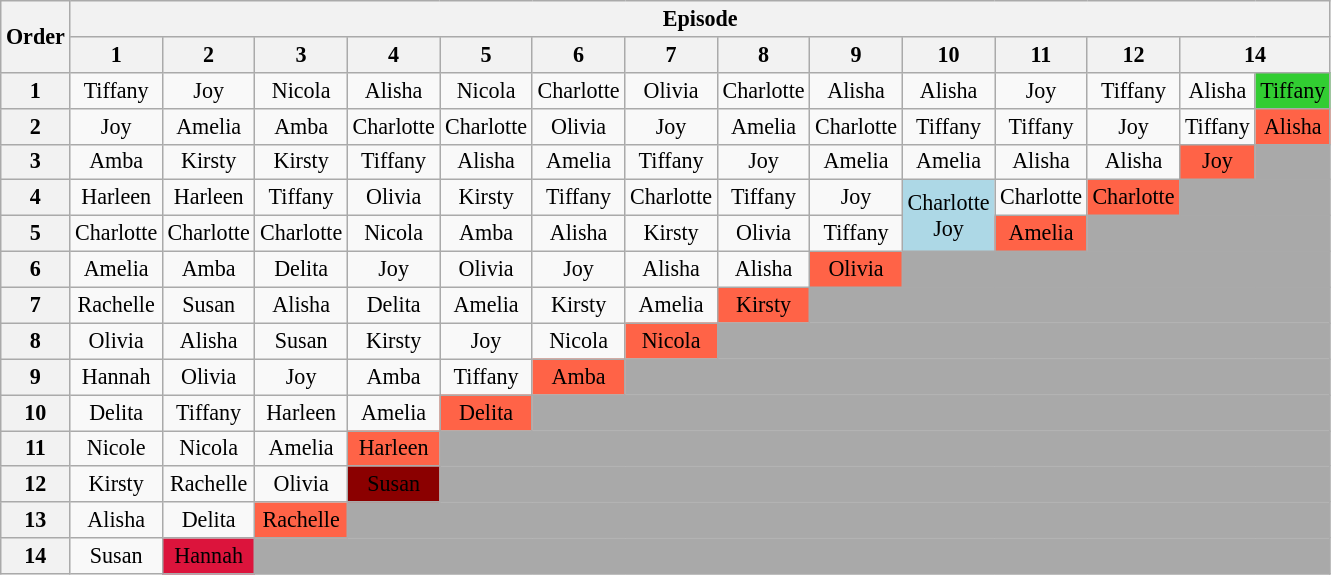<table class="wikitable" style="text-align:center; font-size:92%">
<tr>
<th rowspan=2>Order</th>
<th colspan="14">Episode</th>
</tr>
<tr>
<th>1</th>
<th>2</th>
<th>3</th>
<th>4</th>
<th>5</th>
<th>6</th>
<th>7</th>
<th>8</th>
<th>9</th>
<th>10</th>
<th>11</th>
<th>12</th>
<th colspan=2>14</th>
</tr>
<tr>
<th>1</th>
<td>Tiffany</td>
<td>Joy</td>
<td>Nicola</td>
<td>Alisha</td>
<td>Nicola</td>
<td>Charlotte</td>
<td>Olivia</td>
<td>Charlotte</td>
<td>Alisha</td>
<td>Alisha</td>
<td>Joy</td>
<td>Tiffany</td>
<td>Alisha</td>
<td bgcolor="limegreen">Tiffany</td>
</tr>
<tr>
<th>2</th>
<td>Joy</td>
<td>Amelia</td>
<td>Amba</td>
<td>Charlotte</td>
<td>Charlotte</td>
<td>Olivia</td>
<td>Joy</td>
<td>Amelia</td>
<td>Charlotte</td>
<td>Tiffany</td>
<td>Tiffany</td>
<td>Joy</td>
<td>Tiffany</td>
<td style="background:tomato;">Alisha</td>
</tr>
<tr>
<th>3</th>
<td>Amba</td>
<td>Kirsty</td>
<td>Kirsty</td>
<td>Tiffany</td>
<td>Alisha</td>
<td>Amelia</td>
<td>Tiffany</td>
<td>Joy</td>
<td>Amelia</td>
<td>Amelia</td>
<td>Alisha</td>
<td>Alisha</td>
<td style="background:tomato;">Joy</td>
<td style="background:darkgray;"></td>
</tr>
<tr>
<th>4</th>
<td>Harleen</td>
<td>Harleen</td>
<td>Tiffany</td>
<td>Olivia</td>
<td>Kirsty</td>
<td>Tiffany</td>
<td>Charlotte</td>
<td>Tiffany</td>
<td>Joy</td>
<td rowspan="2" bgcolor="lightblue">Charlotte<br>Joy</td>
<td>Charlotte</td>
<td style="background:tomato;">Charlotte</td>
<td colspan="2" style="background:darkgray;"></td>
</tr>
<tr>
<th>5</th>
<td>Charlotte</td>
<td>Charlotte</td>
<td>Charlotte</td>
<td>Nicola</td>
<td>Amba</td>
<td>Alisha</td>
<td>Kirsty</td>
<td>Olivia</td>
<td>Tiffany</td>
<td style="background:tomato;">Amelia</td>
<td colspan="3" style="background:darkgray;"></td>
</tr>
<tr>
<th>6</th>
<td>Amelia</td>
<td>Amba</td>
<td>Delita</td>
<td>Joy</td>
<td>Olivia</td>
<td>Joy</td>
<td>Alisha</td>
<td>Alisha</td>
<td style="background:tomato;">Olivia</td>
<td colspan="5" style="background:darkgray;"></td>
</tr>
<tr>
<th>7</th>
<td>Rachelle</td>
<td>Susan</td>
<td>Alisha</td>
<td>Delita</td>
<td>Amelia</td>
<td>Kirsty</td>
<td>Amelia</td>
<td style="background:tomato;">Kirsty</td>
<td colspan="6" style="background:darkgray;"></td>
</tr>
<tr>
<th>8</th>
<td>Olivia</td>
<td>Alisha</td>
<td>Susan</td>
<td>Kirsty</td>
<td>Joy</td>
<td>Nicola</td>
<td style="background:tomato;">Nicola</td>
<td colspan="7" style="background:darkgray;"></td>
</tr>
<tr>
<th>9</th>
<td>Hannah</td>
<td>Olivia</td>
<td>Joy</td>
<td>Amba</td>
<td>Tiffany</td>
<td style="background:tomato;">Amba</td>
<td colspan="8" style="background:darkgray;"></td>
</tr>
<tr>
<th>10</th>
<td>Delita</td>
<td>Tiffany</td>
<td>Harleen</td>
<td>Amelia</td>
<td style="background:tomato;">Delita</td>
<td colspan="9" style="background:darkgray;"></td>
</tr>
<tr>
<th>11</th>
<td>Nicole</td>
<td>Nicola</td>
<td>Amelia</td>
<td style="background:tomato;">Harleen</td>
<td colspan="10" style="background:darkgray;"></td>
</tr>
<tr>
<th>12</th>
<td>Kirsty</td>
<td>Rachelle</td>
<td>Olivia</td>
<td bgcolor="darkred"><span>Susan</span></td>
<td colspan="10" style="background:darkgray;"></td>
</tr>
<tr>
<th>13</th>
<td>Alisha</td>
<td>Delita</td>
<td style="background:tomato;">Rachelle</td>
<td colspan="11" style="background:darkgray;"></td>
</tr>
<tr>
<th>14</th>
<td>Susan</td>
<td bgcolor="crimson"><span>Hannah</span></td>
<td colspan="12" style="background:darkgray;"></td>
</tr>
</table>
